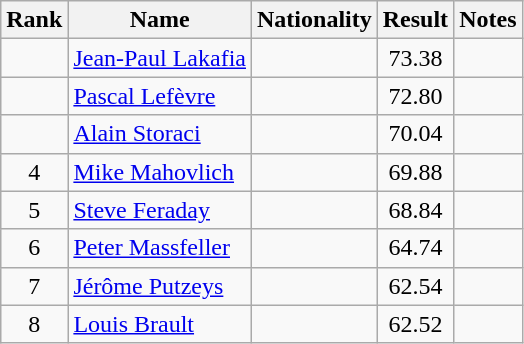<table class="wikitable sortable" style="text-align:center">
<tr>
<th>Rank</th>
<th>Name</th>
<th>Nationality</th>
<th>Result</th>
<th>Notes</th>
</tr>
<tr>
<td></td>
<td align=left><a href='#'>Jean-Paul Lakafia</a></td>
<td align=left></td>
<td>73.38</td>
<td></td>
</tr>
<tr>
<td></td>
<td align=left><a href='#'>Pascal Lefèvre</a></td>
<td align=left></td>
<td>72.80</td>
<td></td>
</tr>
<tr>
<td></td>
<td align=left><a href='#'>Alain Storaci</a></td>
<td align=left></td>
<td>70.04</td>
<td></td>
</tr>
<tr>
<td>4</td>
<td align=left><a href='#'>Mike Mahovlich</a></td>
<td align=left></td>
<td>69.88</td>
<td></td>
</tr>
<tr>
<td>5</td>
<td align=left><a href='#'>Steve Feraday</a></td>
<td align=left></td>
<td>68.84</td>
<td></td>
</tr>
<tr>
<td>6</td>
<td align=left><a href='#'>Peter Massfeller</a></td>
<td align=left></td>
<td>64.74</td>
<td></td>
</tr>
<tr>
<td>7</td>
<td align=left><a href='#'>Jérôme Putzeys</a></td>
<td align=left></td>
<td>62.54</td>
<td></td>
</tr>
<tr>
<td>8</td>
<td align=left><a href='#'>Louis Brault</a></td>
<td align=left></td>
<td>62.52</td>
<td></td>
</tr>
</table>
